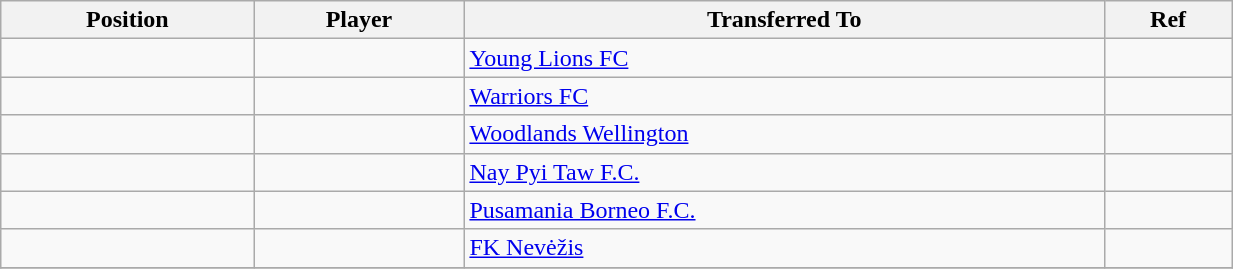<table class="wikitable sortable" style="width:65%; text-align:center; font-size:100%; text-align:left;">
<tr>
<th><strong>Position</strong></th>
<th><strong>Player</strong></th>
<th><strong>Transferred To</strong></th>
<th><strong>Ref</strong></th>
</tr>
<tr>
<td></td>
<td></td>
<td> <a href='#'>Young Lions FC</a></td>
<td></td>
</tr>
<tr>
<td></td>
<td></td>
<td> <a href='#'>Warriors FC</a></td>
<td></td>
</tr>
<tr>
<td></td>
<td></td>
<td> <a href='#'>Woodlands Wellington</a></td>
<td></td>
</tr>
<tr>
<td></td>
<td></td>
<td> <a href='#'>Nay Pyi Taw F.C.</a></td>
<td></td>
</tr>
<tr>
<td></td>
<td></td>
<td> <a href='#'>Pusamania Borneo F.C.</a></td>
<td></td>
</tr>
<tr>
<td></td>
<td></td>
<td> <a href='#'>FK Nevėžis</a></td>
<td></td>
</tr>
<tr>
</tr>
</table>
